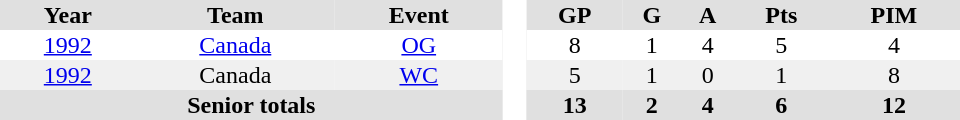<table border="0" cellpadding="1" cellspacing="0" style="text-align:center; width:40em">
<tr align="center" bgcolor="#e0e0e0">
<th>Year</th>
<th>Team</th>
<th>Event</th>
<th rowspan="99" bgcolor="#ffffff"> </th>
<th>GP</th>
<th>G</th>
<th>A</th>
<th>Pts</th>
<th>PIM</th>
</tr>
<tr>
<td><a href='#'>1992</a></td>
<td><a href='#'>Canada</a></td>
<td><a href='#'>OG</a></td>
<td>8</td>
<td>1</td>
<td>4</td>
<td>5</td>
<td>4</td>
</tr>
<tr bgcolor="#f0f0f0">
<td><a href='#'>1992</a></td>
<td>Canada</td>
<td><a href='#'>WC</a></td>
<td>5</td>
<td>1</td>
<td>0</td>
<td>1</td>
<td>8</td>
</tr>
<tr bgcolor="#e0e0e0">
<th colspan="3">Senior totals</th>
<th>13</th>
<th>2</th>
<th>4</th>
<th>6</th>
<th>12</th>
</tr>
</table>
